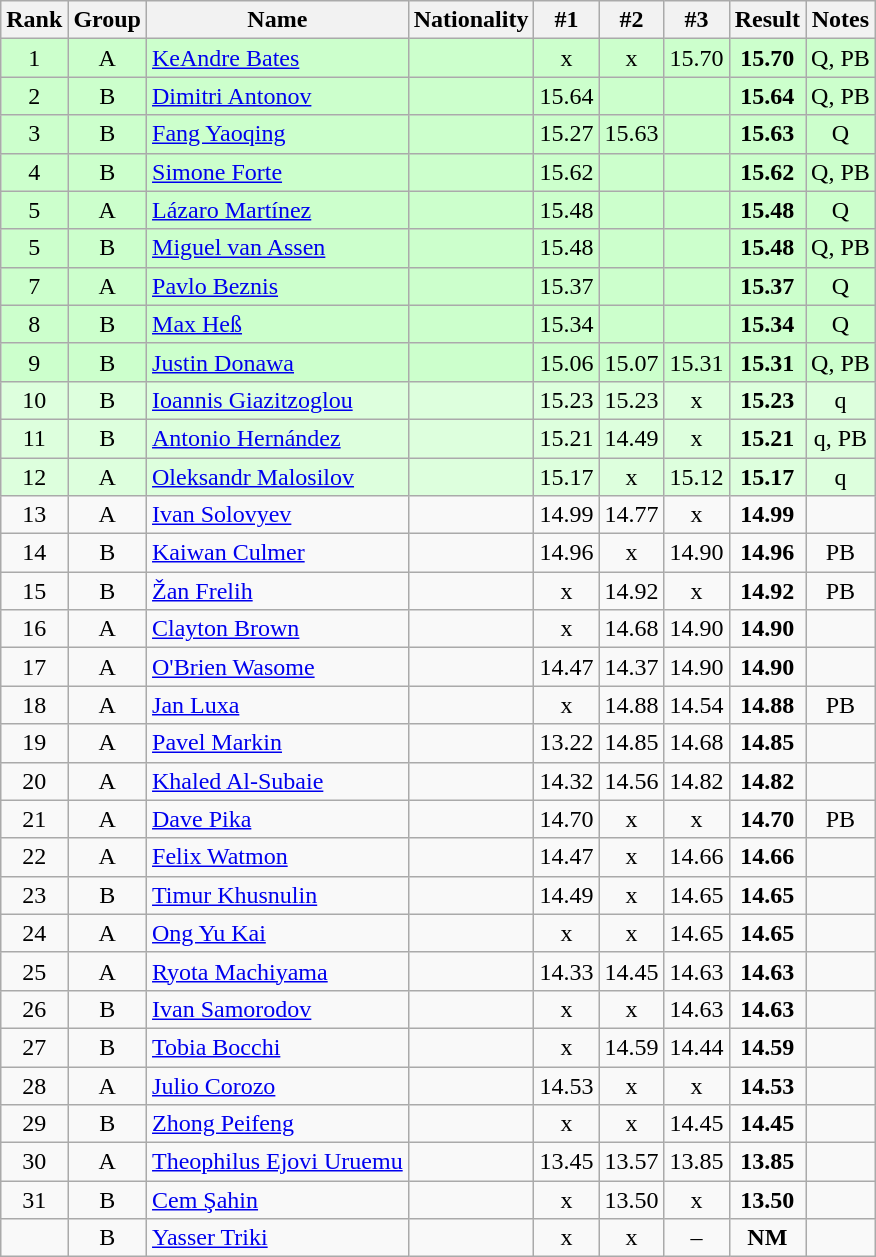<table class="wikitable sortable" style="text-align:center">
<tr>
<th>Rank</th>
<th>Group</th>
<th>Name</th>
<th>Nationality</th>
<th>#1</th>
<th>#2</th>
<th>#3</th>
<th>Result</th>
<th>Notes</th>
</tr>
<tr bgcolor=ccffcc>
<td>1</td>
<td>A</td>
<td align=left><a href='#'>KeAndre Bates</a></td>
<td align=left></td>
<td>x</td>
<td>x</td>
<td>15.70</td>
<td><strong>15.70</strong></td>
<td>Q, PB</td>
</tr>
<tr bgcolor=ccffcc>
<td>2</td>
<td>B</td>
<td align=left><a href='#'>Dimitri Antonov</a></td>
<td align=left></td>
<td>15.64</td>
<td></td>
<td></td>
<td><strong>15.64</strong></td>
<td>Q, PB</td>
</tr>
<tr bgcolor=ccffcc>
<td>3</td>
<td>B</td>
<td align=left><a href='#'>Fang Yaoqing</a></td>
<td align=left></td>
<td>15.27</td>
<td>15.63</td>
<td></td>
<td><strong>15.63</strong></td>
<td>Q</td>
</tr>
<tr bgcolor=ccffcc>
<td>4</td>
<td>B</td>
<td align=left><a href='#'>Simone Forte</a></td>
<td align=left></td>
<td>15.62</td>
<td></td>
<td></td>
<td><strong>15.62</strong></td>
<td>Q, PB</td>
</tr>
<tr bgcolor=ccffcc>
<td>5</td>
<td>A</td>
<td align=left><a href='#'>Lázaro Martínez</a></td>
<td align=left></td>
<td>15.48</td>
<td></td>
<td></td>
<td><strong>15.48</strong></td>
<td>Q</td>
</tr>
<tr bgcolor=ccffcc>
<td>5</td>
<td>B</td>
<td align=left><a href='#'>Miguel van Assen</a></td>
<td align=left></td>
<td>15.48</td>
<td></td>
<td></td>
<td><strong>15.48</strong></td>
<td>Q, PB</td>
</tr>
<tr bgcolor=ccffcc>
<td>7</td>
<td>A</td>
<td align=left><a href='#'>Pavlo Beznis</a></td>
<td align=left></td>
<td>15.37</td>
<td></td>
<td></td>
<td><strong>15.37</strong></td>
<td>Q</td>
</tr>
<tr bgcolor=ccffcc>
<td>8</td>
<td>B</td>
<td align=left><a href='#'>Max Heß</a></td>
<td align=left></td>
<td>15.34</td>
<td></td>
<td></td>
<td><strong>15.34</strong></td>
<td>Q</td>
</tr>
<tr bgcolor=ccffcc>
<td>9</td>
<td>B</td>
<td align=left><a href='#'>Justin Donawa</a></td>
<td align=left></td>
<td>15.06</td>
<td>15.07</td>
<td>15.31</td>
<td><strong>15.31</strong></td>
<td>Q, PB</td>
</tr>
<tr bgcolor=ddffdd>
<td>10</td>
<td>B</td>
<td align=left><a href='#'>Ioannis Giazitzoglou</a></td>
<td align=left></td>
<td>15.23</td>
<td>15.23</td>
<td>x</td>
<td><strong>15.23</strong></td>
<td>q</td>
</tr>
<tr bgcolor=ddffdd>
<td>11</td>
<td>B</td>
<td align=left><a href='#'>Antonio Hernández</a></td>
<td align=left></td>
<td>15.21</td>
<td>14.49</td>
<td>x</td>
<td><strong>15.21</strong></td>
<td>q, PB</td>
</tr>
<tr bgcolor=ddffdd>
<td>12</td>
<td>A</td>
<td align=left><a href='#'>Oleksandr Malosilov</a></td>
<td align=left></td>
<td>15.17</td>
<td>x</td>
<td>15.12</td>
<td><strong>15.17</strong></td>
<td>q</td>
</tr>
<tr>
<td>13</td>
<td>A</td>
<td align=left><a href='#'>Ivan Solovyev</a></td>
<td align=left></td>
<td>14.99</td>
<td>14.77</td>
<td>x</td>
<td><strong>14.99</strong></td>
<td></td>
</tr>
<tr>
<td>14</td>
<td>B</td>
<td align=left><a href='#'>Kaiwan Culmer</a></td>
<td align=left></td>
<td>14.96</td>
<td>x</td>
<td>14.90</td>
<td><strong>14.96</strong></td>
<td>PB</td>
</tr>
<tr>
<td>15</td>
<td>B</td>
<td align=left><a href='#'>Žan Frelih</a></td>
<td align=left></td>
<td>x</td>
<td>14.92</td>
<td>x</td>
<td><strong>14.92</strong></td>
<td>PB</td>
</tr>
<tr>
<td>16</td>
<td>A</td>
<td align=left><a href='#'>Clayton Brown</a></td>
<td align=left></td>
<td>x</td>
<td>14.68</td>
<td>14.90</td>
<td><strong>14.90</strong></td>
<td></td>
</tr>
<tr>
<td>17</td>
<td>A</td>
<td align=left><a href='#'>O'Brien Wasome</a></td>
<td align=left></td>
<td>14.47</td>
<td>14.37</td>
<td>14.90</td>
<td><strong>14.90</strong></td>
<td></td>
</tr>
<tr>
<td>18</td>
<td>A</td>
<td align=left><a href='#'>Jan Luxa</a></td>
<td align=left></td>
<td>x</td>
<td>14.88</td>
<td>14.54</td>
<td><strong>14.88</strong></td>
<td>PB</td>
</tr>
<tr>
<td>19</td>
<td>A</td>
<td align=left><a href='#'>Pavel Markin</a></td>
<td align=left></td>
<td>13.22</td>
<td>14.85</td>
<td>14.68</td>
<td><strong>14.85</strong></td>
<td></td>
</tr>
<tr>
<td>20</td>
<td>A</td>
<td align=left><a href='#'>Khaled Al-Subaie</a></td>
<td align=left></td>
<td>14.32</td>
<td>14.56</td>
<td>14.82</td>
<td><strong>14.82</strong></td>
<td></td>
</tr>
<tr>
<td>21</td>
<td>A</td>
<td align=left><a href='#'>Dave Pika</a></td>
<td align=left></td>
<td>14.70</td>
<td>x</td>
<td>x</td>
<td><strong>14.70</strong></td>
<td>PB</td>
</tr>
<tr>
<td>22</td>
<td>A</td>
<td align=left><a href='#'>Felix Watmon</a></td>
<td align=left></td>
<td>14.47</td>
<td>x</td>
<td>14.66</td>
<td><strong>14.66</strong></td>
<td></td>
</tr>
<tr>
<td>23</td>
<td>B</td>
<td align=left><a href='#'>Timur Khusnulin</a></td>
<td align=left></td>
<td>14.49</td>
<td>x</td>
<td>14.65</td>
<td><strong>14.65</strong></td>
<td></td>
</tr>
<tr>
<td>24</td>
<td>A</td>
<td align=left><a href='#'>Ong Yu Kai</a></td>
<td align=left></td>
<td>x</td>
<td>x</td>
<td>14.65</td>
<td><strong>14.65</strong></td>
<td></td>
</tr>
<tr>
<td>25</td>
<td>A</td>
<td align=left><a href='#'>Ryota Machiyama</a></td>
<td align=left></td>
<td>14.33</td>
<td>14.45</td>
<td>14.63</td>
<td><strong>14.63</strong></td>
<td></td>
</tr>
<tr>
<td>26</td>
<td>B</td>
<td align=left><a href='#'>Ivan Samorodov</a></td>
<td align=left></td>
<td>x</td>
<td>x</td>
<td>14.63</td>
<td><strong>14.63</strong></td>
<td></td>
</tr>
<tr>
<td>27</td>
<td>B</td>
<td align=left><a href='#'>Tobia Bocchi</a></td>
<td align=left></td>
<td>x</td>
<td>14.59</td>
<td>14.44</td>
<td><strong>14.59</strong></td>
<td></td>
</tr>
<tr>
<td>28</td>
<td>A</td>
<td align=left><a href='#'>Julio Corozo</a></td>
<td align=left></td>
<td>14.53</td>
<td>x</td>
<td>x</td>
<td><strong>14.53</strong></td>
<td></td>
</tr>
<tr>
<td>29</td>
<td>B</td>
<td align=left><a href='#'>Zhong Peifeng</a></td>
<td align=left></td>
<td>x</td>
<td>x</td>
<td>14.45</td>
<td><strong>14.45</strong></td>
<td></td>
</tr>
<tr>
<td>30</td>
<td>A</td>
<td align=left><a href='#'>Theophilus Ejovi Uruemu</a></td>
<td align=left></td>
<td>13.45</td>
<td>13.57</td>
<td>13.85</td>
<td><strong>13.85</strong></td>
<td></td>
</tr>
<tr>
<td>31</td>
<td>B</td>
<td align=left><a href='#'>Cem Şahin</a></td>
<td align=left></td>
<td>x</td>
<td>13.50</td>
<td>x</td>
<td><strong>13.50</strong></td>
<td></td>
</tr>
<tr>
<td></td>
<td>B</td>
<td align=left><a href='#'>Yasser Triki</a></td>
<td align=left></td>
<td>x</td>
<td>x</td>
<td>–</td>
<td><strong>NM</strong></td>
<td></td>
</tr>
</table>
